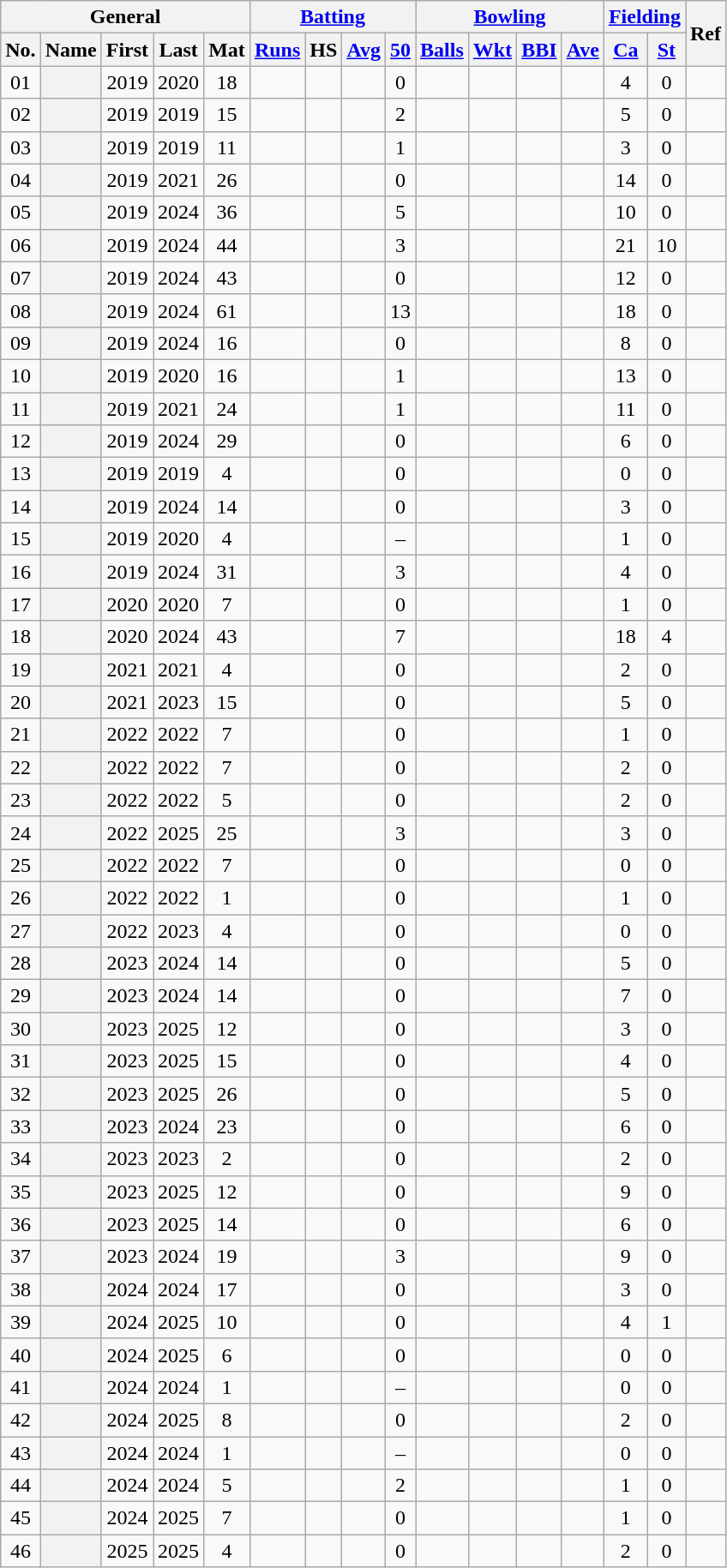<table class="wikitable plainrowheaders sortable">
<tr align="center">
<th scope="col" colspan=5 class="unsortable">General</th>
<th scope="col" colspan=4 class="unsortable"><a href='#'>Batting</a></th>
<th scope="col" colspan=4 class="unsortable"><a href='#'>Bowling</a></th>
<th scope="col" colspan=2 class="unsortable"><a href='#'>Fielding</a></th>
<th scope="col" rowspan=2 class="unsortable">Ref</th>
</tr>
<tr align="center">
<th scope="col">No.</th>
<th scope="col">Name</th>
<th scope="col">First</th>
<th scope="col">Last</th>
<th scope="col">Mat</th>
<th scope="col"><a href='#'>Runs</a></th>
<th scope="col">HS</th>
<th scope="col"><a href='#'>Avg</a></th>
<th scope="col"><a href='#'>50</a></th>
<th scope="col"><a href='#'>Balls</a></th>
<th scope="col"><a href='#'>Wkt</a></th>
<th scope="col"><a href='#'>BBI</a></th>
<th scope="col"><a href='#'>Ave</a></th>
<th scope="col"><a href='#'>Ca</a></th>
<th scope="col"><a href='#'>St</a></th>
</tr>
<tr align="center">
<td><span>0</span>1</td>
<th scope="row" align="left"></th>
<td>2019</td>
<td>2020</td>
<td>18</td>
<td></td>
<td></td>
<td></td>
<td>0</td>
<td></td>
<td></td>
<td></td>
<td></td>
<td>4</td>
<td>0</td>
<td></td>
</tr>
<tr align="center">
<td><span>0</span>2</td>
<th scope="row" align="left"></th>
<td>2019</td>
<td>2019</td>
<td>15</td>
<td></td>
<td></td>
<td></td>
<td>2</td>
<td></td>
<td></td>
<td></td>
<td></td>
<td>5</td>
<td>0</td>
<td></td>
</tr>
<tr align="center">
<td><span>0</span>3</td>
<th scope="row" align="left"></th>
<td>2019</td>
<td>2019</td>
<td>11</td>
<td></td>
<td></td>
<td></td>
<td>1</td>
<td></td>
<td></td>
<td></td>
<td></td>
<td>3</td>
<td>0</td>
<td></td>
</tr>
<tr align="center">
<td><span>0</span>4</td>
<th scope="row" align="left"></th>
<td>2019</td>
<td>2021</td>
<td>26</td>
<td></td>
<td></td>
<td></td>
<td>0</td>
<td></td>
<td></td>
<td></td>
<td></td>
<td>14</td>
<td>0</td>
<td></td>
</tr>
<tr align="center">
<td><span>0</span>5</td>
<th scope="row" align="left"></th>
<td>2019</td>
<td>2024</td>
<td>36</td>
<td></td>
<td></td>
<td></td>
<td>5</td>
<td></td>
<td></td>
<td></td>
<td></td>
<td>10</td>
<td>0</td>
<td></td>
</tr>
<tr align="center">
<td><span>0</span>6</td>
<th scope="row" align="left"></th>
<td>2019</td>
<td>2024</td>
<td>44</td>
<td></td>
<td></td>
<td></td>
<td>3</td>
<td></td>
<td></td>
<td></td>
<td></td>
<td>21</td>
<td>10</td>
<td></td>
</tr>
<tr align="center">
<td><span>0</span>7</td>
<th scope="row" align="left"></th>
<td>2019</td>
<td>2024</td>
<td>43</td>
<td></td>
<td></td>
<td></td>
<td>0</td>
<td></td>
<td></td>
<td></td>
<td></td>
<td>12</td>
<td>0</td>
<td></td>
</tr>
<tr align="center">
<td><span>0</span>8</td>
<th scope="row" align="left"></th>
<td>2019</td>
<td>2024</td>
<td>61</td>
<td></td>
<td></td>
<td></td>
<td>13</td>
<td></td>
<td></td>
<td></td>
<td></td>
<td>18</td>
<td>0</td>
<td></td>
</tr>
<tr align="center">
<td><span>0</span>9</td>
<th scope="row" align="left"></th>
<td>2019</td>
<td>2024</td>
<td>16</td>
<td></td>
<td></td>
<td></td>
<td>0</td>
<td></td>
<td></td>
<td></td>
<td></td>
<td>8</td>
<td>0</td>
<td></td>
</tr>
<tr align="center">
<td>10</td>
<th scope="row" align="left"></th>
<td>2019</td>
<td>2020</td>
<td>16</td>
<td></td>
<td></td>
<td></td>
<td>1</td>
<td></td>
<td></td>
<td></td>
<td></td>
<td>13</td>
<td>0</td>
<td></td>
</tr>
<tr align="center">
<td>11</td>
<th scope="row" align="left"></th>
<td>2019</td>
<td>2021</td>
<td>24</td>
<td></td>
<td></td>
<td></td>
<td>1</td>
<td></td>
<td></td>
<td></td>
<td></td>
<td>11</td>
<td>0</td>
<td></td>
</tr>
<tr align="center">
<td>12</td>
<th scope="row" align="left"></th>
<td>2019</td>
<td>2024</td>
<td>29</td>
<td></td>
<td></td>
<td></td>
<td>0</td>
<td></td>
<td></td>
<td></td>
<td></td>
<td>6</td>
<td>0</td>
<td></td>
</tr>
<tr align="center">
<td>13</td>
<th scope="row" align="left"></th>
<td>2019</td>
<td>2019</td>
<td>4</td>
<td></td>
<td></td>
<td></td>
<td>0</td>
<td></td>
<td></td>
<td></td>
<td></td>
<td>0</td>
<td>0</td>
<td></td>
</tr>
<tr align="center">
<td>14</td>
<th scope="row" align="left"></th>
<td>2019</td>
<td>2024</td>
<td>14</td>
<td></td>
<td></td>
<td></td>
<td>0</td>
<td></td>
<td></td>
<td></td>
<td></td>
<td>3</td>
<td>0</td>
<td></td>
</tr>
<tr align="center">
<td>15</td>
<th scope="row" align="left"></th>
<td>2019</td>
<td>2020</td>
<td>4</td>
<td></td>
<td></td>
<td></td>
<td>–</td>
<td></td>
<td></td>
<td></td>
<td></td>
<td>1</td>
<td>0</td>
<td></td>
</tr>
<tr align="center">
<td>16</td>
<th scope="row" align="left"></th>
<td>2019</td>
<td>2024</td>
<td>31</td>
<td></td>
<td></td>
<td></td>
<td>3</td>
<td></td>
<td></td>
<td></td>
<td></td>
<td>4</td>
<td>0</td>
<td></td>
</tr>
<tr align="center">
<td>17</td>
<th scope="row" align="left"></th>
<td>2020</td>
<td>2020</td>
<td>7</td>
<td></td>
<td></td>
<td></td>
<td>0</td>
<td></td>
<td></td>
<td></td>
<td></td>
<td>1</td>
<td>0</td>
<td></td>
</tr>
<tr align="center">
<td>18</td>
<th scope="row" align="left"></th>
<td>2020</td>
<td>2024</td>
<td>43</td>
<td></td>
<td></td>
<td></td>
<td>7</td>
<td></td>
<td></td>
<td></td>
<td></td>
<td>18</td>
<td>4</td>
<td></td>
</tr>
<tr align="center">
<td>19</td>
<th scope="row" align="left"></th>
<td>2021</td>
<td>2021</td>
<td>4</td>
<td></td>
<td></td>
<td></td>
<td>0</td>
<td></td>
<td></td>
<td></td>
<td></td>
<td>2</td>
<td>0</td>
<td></td>
</tr>
<tr align="center">
<td>20</td>
<th scope="row" align="left"></th>
<td>2021</td>
<td>2023</td>
<td>15</td>
<td></td>
<td></td>
<td></td>
<td>0</td>
<td></td>
<td></td>
<td></td>
<td></td>
<td>5</td>
<td>0</td>
<td></td>
</tr>
<tr align="center">
<td>21</td>
<th scope="row" align="left"></th>
<td>2022</td>
<td>2022</td>
<td>7</td>
<td></td>
<td></td>
<td></td>
<td>0</td>
<td></td>
<td></td>
<td></td>
<td></td>
<td>1</td>
<td>0</td>
<td></td>
</tr>
<tr align="center">
<td>22</td>
<th scope="row" align="left"></th>
<td>2022</td>
<td>2022</td>
<td>7</td>
<td></td>
<td></td>
<td></td>
<td>0</td>
<td></td>
<td></td>
<td></td>
<td></td>
<td>2</td>
<td>0</td>
<td></td>
</tr>
<tr align="center">
<td>23</td>
<th scope="row" align="left"></th>
<td>2022</td>
<td>2022</td>
<td>5</td>
<td></td>
<td></td>
<td></td>
<td>0</td>
<td></td>
<td></td>
<td></td>
<td></td>
<td>2</td>
<td>0</td>
<td></td>
</tr>
<tr align="center">
<td>24</td>
<th scope="row" align="left"></th>
<td>2022</td>
<td>2025</td>
<td>25</td>
<td></td>
<td></td>
<td></td>
<td>3</td>
<td></td>
<td></td>
<td></td>
<td></td>
<td>3</td>
<td>0</td>
<td></td>
</tr>
<tr align="center">
<td>25</td>
<th scope="row" align="left"></th>
<td>2022</td>
<td>2022</td>
<td>7</td>
<td></td>
<td></td>
<td></td>
<td>0</td>
<td></td>
<td></td>
<td></td>
<td></td>
<td>0</td>
<td>0</td>
<td></td>
</tr>
<tr align="center">
<td>26</td>
<th scope="row" align="left"></th>
<td>2022</td>
<td>2022</td>
<td>1</td>
<td></td>
<td></td>
<td></td>
<td>0</td>
<td></td>
<td></td>
<td></td>
<td></td>
<td>1</td>
<td>0</td>
<td></td>
</tr>
<tr align="center">
<td>27</td>
<th scope="row" align="left"></th>
<td>2022</td>
<td>2023</td>
<td>4</td>
<td></td>
<td></td>
<td></td>
<td>0</td>
<td></td>
<td></td>
<td></td>
<td></td>
<td>0</td>
<td>0</td>
<td></td>
</tr>
<tr align="center">
<td>28</td>
<th scope="row" align="left"></th>
<td>2023</td>
<td>2024</td>
<td>14</td>
<td></td>
<td></td>
<td></td>
<td>0</td>
<td></td>
<td></td>
<td></td>
<td></td>
<td>5</td>
<td>0</td>
<td></td>
</tr>
<tr align="center">
<td>29</td>
<th scope="row" align="left"></th>
<td>2023</td>
<td>2024</td>
<td>14</td>
<td></td>
<td></td>
<td></td>
<td>0</td>
<td></td>
<td></td>
<td></td>
<td></td>
<td>7</td>
<td>0</td>
<td></td>
</tr>
<tr align="center">
<td>30</td>
<th scope="row" align="left"></th>
<td>2023</td>
<td>2025</td>
<td>12</td>
<td></td>
<td></td>
<td></td>
<td>0</td>
<td></td>
<td></td>
<td></td>
<td></td>
<td>3</td>
<td>0</td>
<td></td>
</tr>
<tr align="center">
<td>31</td>
<th scope="row" align="left"></th>
<td>2023</td>
<td>2025</td>
<td>15</td>
<td></td>
<td></td>
<td></td>
<td>0</td>
<td></td>
<td></td>
<td></td>
<td></td>
<td>4</td>
<td>0</td>
<td></td>
</tr>
<tr align="center">
<td>32</td>
<th scope="row" align="left"></th>
<td>2023</td>
<td>2025</td>
<td>26</td>
<td></td>
<td></td>
<td></td>
<td>0</td>
<td></td>
<td></td>
<td></td>
<td></td>
<td>5</td>
<td>0</td>
<td></td>
</tr>
<tr align="center">
<td>33</td>
<th scope="row" align="left"></th>
<td>2023</td>
<td>2024</td>
<td>23</td>
<td></td>
<td></td>
<td></td>
<td>0</td>
<td></td>
<td></td>
<td></td>
<td></td>
<td>6</td>
<td>0</td>
<td></td>
</tr>
<tr align="center">
<td>34</td>
<th scope="row" align="left"></th>
<td>2023</td>
<td>2023</td>
<td>2</td>
<td></td>
<td></td>
<td></td>
<td>0</td>
<td></td>
<td></td>
<td></td>
<td></td>
<td>2</td>
<td>0</td>
<td></td>
</tr>
<tr align="center">
<td>35</td>
<th scope="row" align="left"></th>
<td>2023</td>
<td>2025</td>
<td>12</td>
<td></td>
<td></td>
<td></td>
<td>0</td>
<td></td>
<td></td>
<td></td>
<td></td>
<td>9</td>
<td>0</td>
<td></td>
</tr>
<tr align="center">
<td>36</td>
<th scope="row" align="left"></th>
<td>2023</td>
<td>2025</td>
<td>14</td>
<td></td>
<td></td>
<td></td>
<td>0</td>
<td></td>
<td></td>
<td></td>
<td></td>
<td>6</td>
<td>0</td>
<td></td>
</tr>
<tr align="center">
<td>37</td>
<th scope="row" align="left"></th>
<td>2023</td>
<td>2024</td>
<td>19</td>
<td></td>
<td></td>
<td></td>
<td>3</td>
<td></td>
<td></td>
<td></td>
<td></td>
<td>9</td>
<td>0</td>
<td></td>
</tr>
<tr align="center">
<td>38</td>
<th scope="row" align="left"></th>
<td>2024</td>
<td>2024</td>
<td>17</td>
<td></td>
<td></td>
<td></td>
<td>0</td>
<td></td>
<td></td>
<td></td>
<td></td>
<td>3</td>
<td>0</td>
<td></td>
</tr>
<tr align="center">
<td>39</td>
<th scope="row" align="left"></th>
<td>2024</td>
<td>2025</td>
<td>10</td>
<td></td>
<td></td>
<td></td>
<td>0</td>
<td></td>
<td></td>
<td></td>
<td></td>
<td>4</td>
<td>1</td>
<td></td>
</tr>
<tr align="center">
<td>40</td>
<th scope="row" align="left"></th>
<td>2024</td>
<td>2025</td>
<td>6</td>
<td></td>
<td></td>
<td></td>
<td>0</td>
<td></td>
<td></td>
<td></td>
<td></td>
<td>0</td>
<td>0</td>
<td></td>
</tr>
<tr align="center">
<td>41</td>
<th scope="row" align="left"></th>
<td>2024</td>
<td>2024</td>
<td>1</td>
<td></td>
<td></td>
<td></td>
<td>–</td>
<td></td>
<td></td>
<td></td>
<td></td>
<td>0</td>
<td>0</td>
<td></td>
</tr>
<tr align="center">
<td>42</td>
<th scope="row" align="left"></th>
<td>2024</td>
<td>2025</td>
<td>8</td>
<td></td>
<td></td>
<td></td>
<td>0</td>
<td></td>
<td></td>
<td></td>
<td></td>
<td>2</td>
<td>0</td>
<td></td>
</tr>
<tr align="center">
<td>43</td>
<th scope="row" align="left"></th>
<td>2024</td>
<td>2024</td>
<td>1</td>
<td></td>
<td></td>
<td></td>
<td>–</td>
<td></td>
<td></td>
<td></td>
<td></td>
<td>0</td>
<td>0</td>
<td></td>
</tr>
<tr align="center">
<td>44</td>
<th scope="row" align="left"></th>
<td>2024</td>
<td>2024</td>
<td>5</td>
<td></td>
<td></td>
<td></td>
<td>2</td>
<td></td>
<td></td>
<td></td>
<td></td>
<td>1</td>
<td>0</td>
<td></td>
</tr>
<tr align="center">
<td>45</td>
<th scope="row" align="left"></th>
<td>2024</td>
<td>2025</td>
<td>7</td>
<td></td>
<td></td>
<td></td>
<td>0</td>
<td></td>
<td></td>
<td></td>
<td></td>
<td>1</td>
<td>0</td>
<td></td>
</tr>
<tr align="center">
<td>46</td>
<th scope="row" align="left"></th>
<td>2025</td>
<td>2025</td>
<td>4</td>
<td></td>
<td></td>
<td></td>
<td>0</td>
<td></td>
<td></td>
<td></td>
<td></td>
<td>2</td>
<td>0</td>
<td></td>
</tr>
</table>
